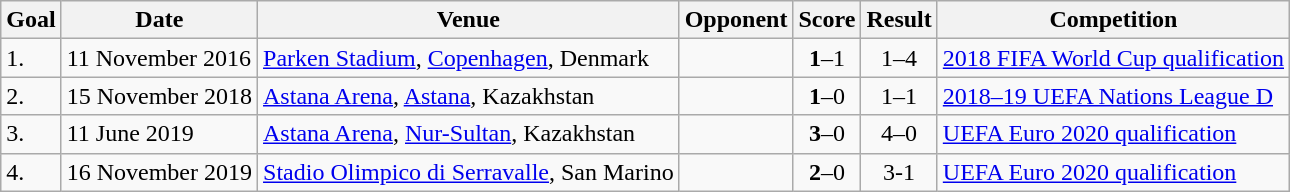<table class="wikitable plainrowheaders sortable">
<tr>
<th>Goal</th>
<th>Date</th>
<th>Venue</th>
<th>Opponent</th>
<th>Score</th>
<th>Result</th>
<th>Competition</th>
</tr>
<tr>
<td>1.</td>
<td>11 November 2016</td>
<td><a href='#'>Parken Stadium</a>, <a href='#'>Copenhagen</a>, Denmark</td>
<td></td>
<td align=center><strong>1</strong>–1</td>
<td align=center>1–4</td>
<td><a href='#'>2018 FIFA World Cup qualification</a></td>
</tr>
<tr>
<td>2.</td>
<td>15 November 2018</td>
<td><a href='#'>Astana Arena</a>, <a href='#'>Astana</a>, Kazakhstan</td>
<td></td>
<td align=center><strong>1</strong>–0</td>
<td align=center>1–1</td>
<td><a href='#'>2018–19 UEFA Nations League D</a></td>
</tr>
<tr>
<td>3.</td>
<td>11 June 2019</td>
<td><a href='#'>Astana Arena</a>, <a href='#'>Nur-Sultan</a>, Kazakhstan</td>
<td></td>
<td align=center><strong>3</strong>–0</td>
<td align=center>4–0</td>
<td><a href='#'>UEFA Euro 2020 qualification</a></td>
</tr>
<tr>
<td>4.</td>
<td>16 November 2019</td>
<td><a href='#'>Stadio Olimpico di Serravalle</a>, San Marino</td>
<td></td>
<td align=center><strong>2</strong>–0</td>
<td align=center>3-1</td>
<td><a href='#'>UEFA Euro 2020 qualification</a></td>
</tr>
</table>
